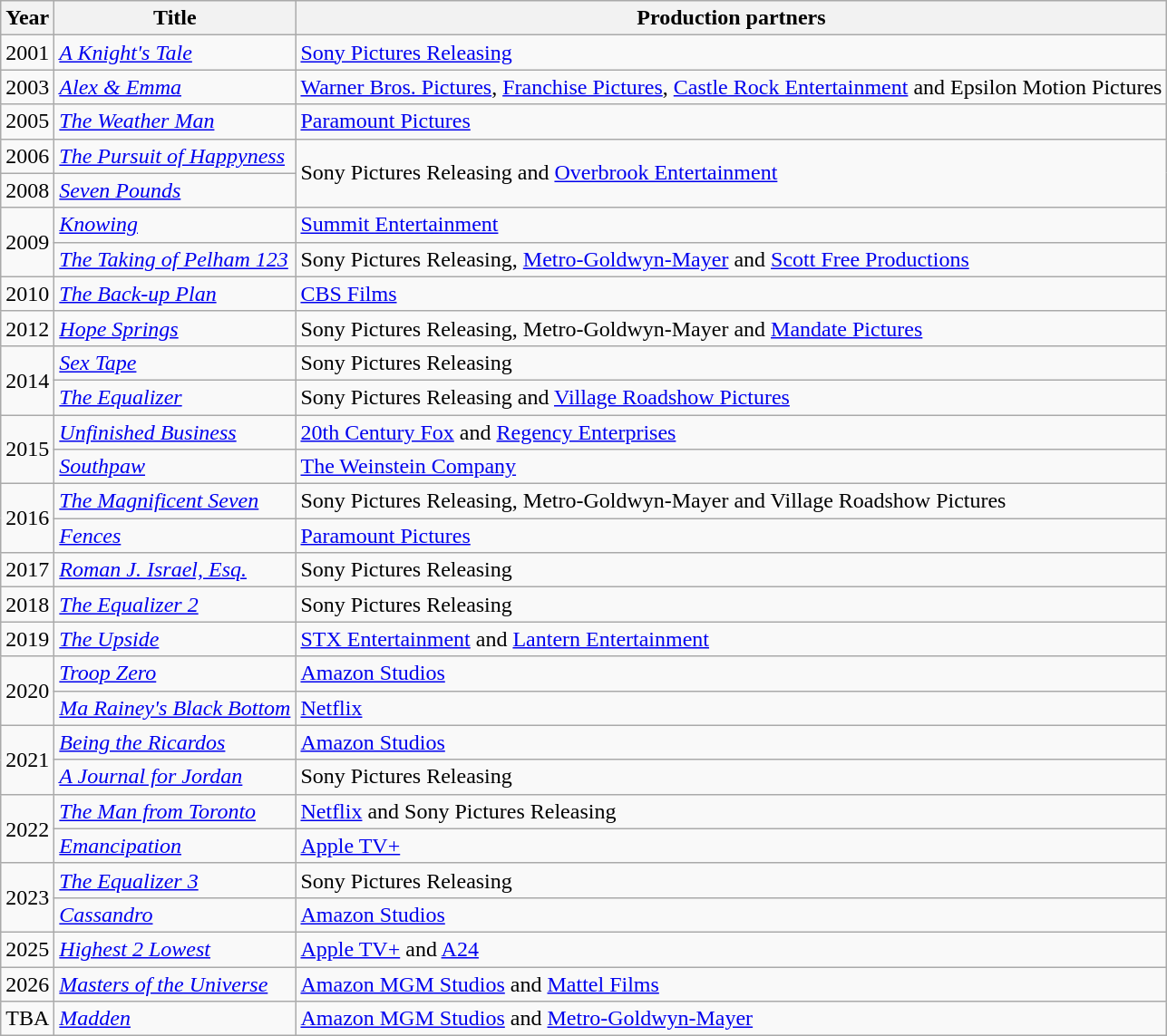<table class="wikitable sortable">
<tr>
<th>Year</th>
<th>Title</th>
<th>Production partners</th>
</tr>
<tr>
<td>2001</td>
<td><em><a href='#'>A Knight's Tale</a></em></td>
<td><a href='#'>Sony Pictures Releasing</a></td>
</tr>
<tr>
<td>2003</td>
<td><em><a href='#'>Alex & Emma</a></em></td>
<td><a href='#'>Warner Bros. Pictures</a>, <a href='#'>Franchise Pictures</a>, <a href='#'>Castle Rock Entertainment</a> and Epsilon Motion Pictures</td>
</tr>
<tr>
<td>2005</td>
<td><em><a href='#'>The Weather Man</a></em></td>
<td><a href='#'>Paramount Pictures</a></td>
</tr>
<tr>
<td>2006</td>
<td><em><a href='#'>The Pursuit of Happyness</a></em></td>
<td rowspan=2>Sony Pictures Releasing and <a href='#'>Overbrook Entertainment</a></td>
</tr>
<tr>
<td>2008</td>
<td><em><a href='#'>Seven Pounds</a></em></td>
</tr>
<tr>
<td rowspan=2>2009</td>
<td><em><a href='#'>Knowing</a></em></td>
<td><a href='#'>Summit Entertainment</a></td>
</tr>
<tr>
<td><em><a href='#'>The Taking of Pelham 123</a></em></td>
<td>Sony Pictures Releasing, <a href='#'>Metro-Goldwyn-Mayer</a> and <a href='#'>Scott Free Productions</a></td>
</tr>
<tr>
<td>2010</td>
<td><em><a href='#'>The Back-up Plan</a></em></td>
<td><a href='#'>CBS Films</a></td>
</tr>
<tr>
<td>2012</td>
<td><em><a href='#'>Hope Springs</a></em></td>
<td>Sony Pictures Releasing, Metro-Goldwyn-Mayer and <a href='#'>Mandate Pictures</a></td>
</tr>
<tr>
<td rowspan=2>2014</td>
<td><em><a href='#'>Sex Tape</a></em></td>
<td>Sony Pictures Releasing</td>
</tr>
<tr>
<td><em><a href='#'>The Equalizer</a></em></td>
<td>Sony Pictures Releasing and <a href='#'>Village Roadshow Pictures</a></td>
</tr>
<tr>
<td rowspan=2>2015</td>
<td><em><a href='#'>Unfinished Business</a></em></td>
<td><a href='#'>20th Century Fox</a> and <a href='#'>Regency Enterprises</a></td>
</tr>
<tr>
<td><em><a href='#'>Southpaw</a></em></td>
<td><a href='#'>The Weinstein Company</a></td>
</tr>
<tr>
<td rowspan=2>2016</td>
<td><em><a href='#'>The Magnificent Seven</a></em></td>
<td>Sony Pictures Releasing, Metro-Goldwyn-Mayer and Village Roadshow Pictures</td>
</tr>
<tr>
<td><em><a href='#'>Fences</a></em></td>
<td><a href='#'>Paramount Pictures</a></td>
</tr>
<tr>
<td>2017</td>
<td><em><a href='#'>Roman J. Israel, Esq.</a></em></td>
<td>Sony Pictures Releasing</td>
</tr>
<tr>
<td>2018</td>
<td><em><a href='#'>The Equalizer 2</a></em></td>
<td>Sony Pictures Releasing</td>
</tr>
<tr>
<td>2019</td>
<td><em><a href='#'>The Upside</a></em></td>
<td><a href='#'>STX Entertainment</a> and <a href='#'>Lantern Entertainment</a></td>
</tr>
<tr>
<td rowspan=2>2020</td>
<td><em><a href='#'>Troop Zero</a></em></td>
<td><a href='#'>Amazon Studios</a></td>
</tr>
<tr>
<td><em><a href='#'>Ma Rainey's Black Bottom</a></em></td>
<td><a href='#'>Netflix</a></td>
</tr>
<tr>
<td rowspan=2>2021</td>
<td><em><a href='#'>Being the Ricardos</a></em></td>
<td><a href='#'>Amazon Studios</a></td>
</tr>
<tr>
<td><em><a href='#'>A Journal for Jordan</a></em></td>
<td>Sony Pictures Releasing</td>
</tr>
<tr>
<td rowspan=2>2022</td>
<td><em><a href='#'>The Man from Toronto</a></em></td>
<td><a href='#'>Netflix</a> and Sony Pictures Releasing</td>
</tr>
<tr>
<td><em><a href='#'>Emancipation</a></em></td>
<td><a href='#'>Apple TV+</a></td>
</tr>
<tr>
<td rowspan=2>2023</td>
<td><em><a href='#'>The Equalizer 3</a></em></td>
<td>Sony Pictures Releasing</td>
</tr>
<tr>
<td><em><a href='#'>Cassandro</a></em></td>
<td><a href='#'>Amazon Studios</a></td>
</tr>
<tr>
<td>2025</td>
<td><em><a href='#'>Highest 2 Lowest</a></em></td>
<td><a href='#'>Apple TV+</a> and <a href='#'>A24</a></td>
</tr>
<tr>
<td>2026</td>
<td><em><a href='#'>Masters of the Universe</a></em></td>
<td><a href='#'>Amazon MGM Studios</a> and <a href='#'>Mattel Films</a></td>
</tr>
<tr>
<td>TBA</td>
<td><em><a href='#'>Madden</a></em></td>
<td><a href='#'>Amazon MGM Studios</a> and <a href='#'>Metro-Goldwyn-Mayer</a></td>
</tr>
</table>
